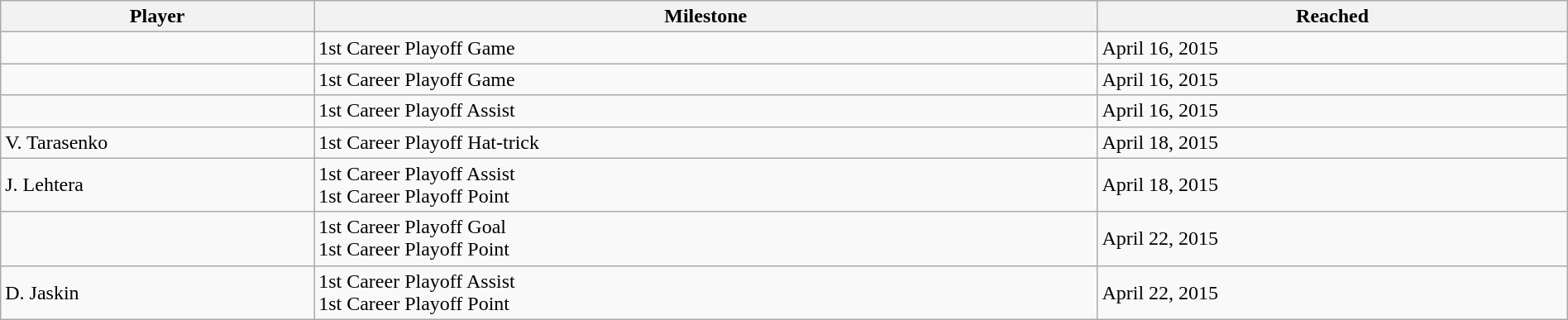<table class="wikitable sortable" style="width:100%;">
<tr align=center>
<th style="width:20%;">Player</th>
<th style="width:50%;">Milestone</th>
<th style="width:30%;" data-sort-type="date">Reached</th>
</tr>
<tr>
<td></td>
<td>1st Career Playoff Game</td>
<td>April 16, 2015</td>
</tr>
<tr>
<td></td>
<td>1st Career Playoff Game</td>
<td>April 16, 2015</td>
</tr>
<tr>
<td></td>
<td>1st Career Playoff Assist</td>
<td>April 16, 2015</td>
</tr>
<tr>
<td>V. Tarasenko</td>
<td>1st Career Playoff Hat-trick</td>
<td>April 18, 2015</td>
</tr>
<tr>
<td>J. Lehtera</td>
<td>1st Career Playoff Assist<br>1st Career Playoff Point</td>
<td>April 18, 2015</td>
</tr>
<tr>
<td></td>
<td>1st Career Playoff Goal<br>1st Career Playoff Point</td>
<td>April 22, 2015</td>
</tr>
<tr>
<td>D. Jaskin</td>
<td>1st Career Playoff Assist<br>1st Career Playoff Point</td>
<td>April 22, 2015</td>
</tr>
</table>
